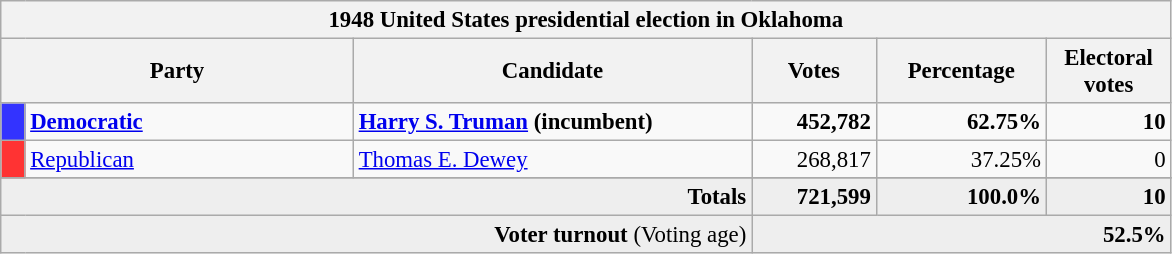<table class="wikitable" style="font-size: 95%;">
<tr>
<th colspan="6">1948 United States presidential election in Oklahoma</th>
</tr>
<tr>
<th colspan="2" style="width: 15em">Party</th>
<th style="width: 17em">Candidate</th>
<th style="width: 5em">Votes</th>
<th style="width: 7em">Percentage</th>
<th style="width: 5em">Electoral votes</th>
</tr>
<tr>
<th style="background-color:#3333FF; width: 3px"></th>
<td style="width: 130px"><strong><a href='#'>Democratic</a></strong></td>
<td><strong><a href='#'>Harry S. Truman</a> (incumbent)</strong></td>
<td align="right"><strong>452,782</strong></td>
<td align="right"><strong>62.75%</strong></td>
<td align="right"><strong>10</strong></td>
</tr>
<tr>
<th style="background-color:#FF3333; width: 3px"></th>
<td style="width: 130px"><a href='#'>Republican</a></td>
<td><a href='#'>Thomas E. Dewey</a></td>
<td align="right">268,817</td>
<td align="right">37.25%</td>
<td align="right">0</td>
</tr>
<tr>
</tr>
<tr>
</tr>
<tr bgcolor="#EEEEEE">
<td colspan="3" align="right"><strong>Totals</strong></td>
<td align="right"><strong>721,599</strong></td>
<td align="right"><strong>100.0%</strong></td>
<td align="right"><strong>10</strong></td>
</tr>
<tr bgcolor="#EEEEEE">
<td colspan="3" align="right"><strong>Voter turnout</strong> (Voting age)</td>
<td colspan="3" align="right"><strong>52.5%</strong></td>
</tr>
</table>
